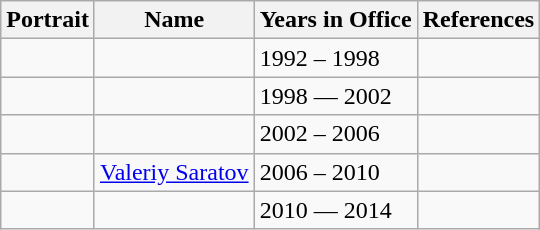<table class="wikitable">
<tr>
<th>Portrait</th>
<th>Name</th>
<th>Years in Office</th>
<th>References</th>
</tr>
<tr>
<td></td>
<td></td>
<td>1992 – 1998</td>
<td></td>
</tr>
<tr>
<td></td>
<td></td>
<td>1998 — 2002</td>
<td></td>
</tr>
<tr>
<td></td>
<td></td>
<td>2002 – 2006</td>
<td></td>
</tr>
<tr>
<td></td>
<td><a href='#'>Valeriy Saratov</a></td>
<td>2006 – 2010</td>
<td></td>
</tr>
<tr>
<td></td>
<td></td>
<td>2010 — 2014</td>
<td></td>
</tr>
</table>
